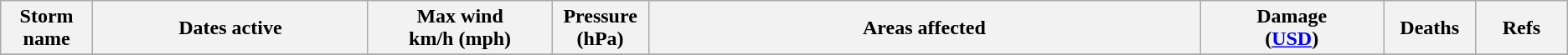<table class="wikitable sortable">
<tr>
<th width="5%">Storm name</th>
<th width="15%">Dates active</th>
<th width="10%">Max wind<br>km/h (mph)</th>
<th width="5%">Pressure<br>(hPa)</th>
<th width="30%">Areas affected</th>
<th width="10%">Damage<br>(<a href='#'>USD</a>)</th>
<th width="5%">Deaths</th>
<th width="5%">Refs</th>
</tr>
<tr>
</tr>
</table>
